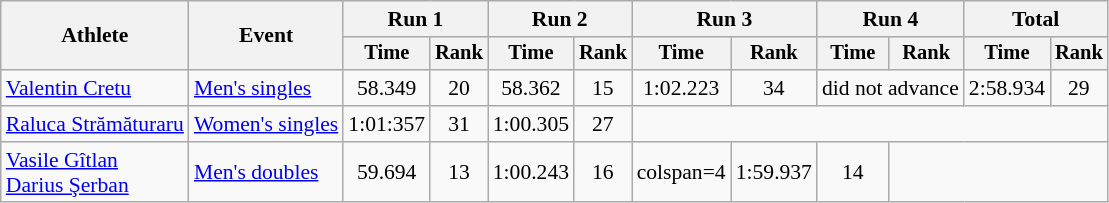<table class=wikitable style=font-size:90%;text-align:center>
<tr>
<th rowspan=2>Athlete</th>
<th rowspan=2>Event</th>
<th colspan=2>Run 1</th>
<th colspan=2>Run 2</th>
<th colspan=2>Run 3</th>
<th colspan=2>Run 4</th>
<th colspan=2>Total</th>
</tr>
<tr style=font-size:95%>
<th>Time</th>
<th>Rank</th>
<th>Time</th>
<th>Rank</th>
<th>Time</th>
<th>Rank</th>
<th>Time</th>
<th>Rank</th>
<th>Time</th>
<th>Rank</th>
</tr>
<tr>
<td align=left><a href='#'>Valentin Cretu</a></td>
<td align=left><a href='#'>Men's singles</a></td>
<td>58.349</td>
<td>20</td>
<td>58.362</td>
<td>15</td>
<td>1:02.223</td>
<td>34</td>
<td colspan=2>did not advance</td>
<td>2:58.934</td>
<td>29</td>
</tr>
<tr>
<td align=left><a href='#'>Raluca Strămăturaru</a></td>
<td align=left><a href='#'>Women's singles</a></td>
<td>1:01:357</td>
<td>31</td>
<td>1:00.305</td>
<td>27</td>
<td colspan=6></td>
</tr>
<tr>
<td align=left><a href='#'>Vasile Gîtlan</a><br><a href='#'>Darius Şerban</a></td>
<td align=left><a href='#'>Men's doubles</a></td>
<td>59.694</td>
<td>13</td>
<td>1:00.243</td>
<td>16</td>
<td>colspan=4 </td>
<td>1:59.937</td>
<td>14</td>
</tr>
</table>
